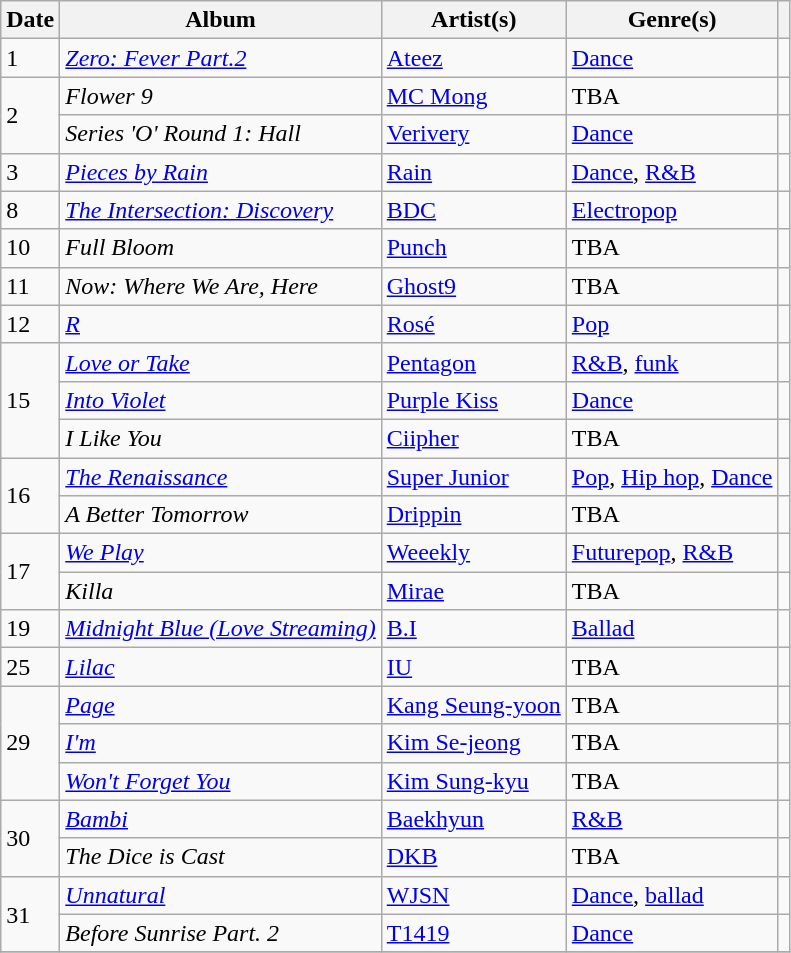<table class="wikitable">
<tr>
<th>Date</th>
<th>Album</th>
<th>Artist(s)</th>
<th>Genre(s)</th>
<th></th>
</tr>
<tr>
<td>1</td>
<td><em><a href='#'>Zero: Fever Part.2</a></em></td>
<td><a href='#'>Ateez</a></td>
<td><a href='#'>Dance</a></td>
<td></td>
</tr>
<tr>
<td rowspan="2">2</td>
<td><em>Flower 9</em></td>
<td><a href='#'>MC Mong</a></td>
<td>TBA</td>
<td></td>
</tr>
<tr>
<td><em>Series 'O' Round 1: Hall</em></td>
<td><a href='#'>Verivery</a></td>
<td><a href='#'>Dance</a></td>
<td></td>
</tr>
<tr>
<td>3</td>
<td><em><a href='#'>Pieces by Rain</a></em></td>
<td><a href='#'>Rain</a></td>
<td><a href='#'>Dance</a>, <a href='#'>R&B</a></td>
<td></td>
</tr>
<tr>
<td>8</td>
<td><em><a href='#'>The Intersection: Discovery</a></em></td>
<td><a href='#'>BDC</a></td>
<td><a href='#'>Electropop</a></td>
<td></td>
</tr>
<tr>
<td>10</td>
<td><em>Full Bloom</em></td>
<td><a href='#'>Punch</a></td>
<td>TBA</td>
<td></td>
</tr>
<tr>
<td>11</td>
<td><em>Now: Where We Are, Here</em></td>
<td><a href='#'>Ghost9</a></td>
<td>TBA</td>
<td></td>
</tr>
<tr>
<td>12</td>
<td><em><a href='#'>R</a></em></td>
<td><a href='#'>Rosé</a></td>
<td><a href='#'>Pop</a></td>
<td></td>
</tr>
<tr>
<td rowspan="3">15</td>
<td><em><a href='#'>Love or Take</a></em></td>
<td><a href='#'>Pentagon</a></td>
<td><a href='#'>R&B</a>, <a href='#'>funk</a></td>
<td></td>
</tr>
<tr>
<td><em><a href='#'>Into Violet</a></em></td>
<td><a href='#'>Purple Kiss</a></td>
<td><a href='#'>Dance</a></td>
<td></td>
</tr>
<tr>
<td><em>I Like You</em></td>
<td><a href='#'>Ciipher</a></td>
<td>TBA</td>
<td></td>
</tr>
<tr>
<td rowspan="2">16</td>
<td><em><a href='#'>The Renaissance</a></em></td>
<td><a href='#'>Super Junior</a></td>
<td><a href='#'>Pop</a>, <a href='#'>Hip hop</a>, <a href='#'>Dance</a></td>
<td></td>
</tr>
<tr>
<td><em>A Better Tomorrow</em></td>
<td><a href='#'>Drippin</a></td>
<td>TBA</td>
<td></td>
</tr>
<tr>
<td rowspan="2">17</td>
<td><em><a href='#'>We Play</a></em></td>
<td><a href='#'>Weeekly</a></td>
<td><a href='#'>Futurepop</a>, <a href='#'>R&B</a></td>
<td></td>
</tr>
<tr>
<td><em>Killa</em></td>
<td><a href='#'>Mirae</a></td>
<td>TBA</td>
<td></td>
</tr>
<tr>
<td>19</td>
<td><em><a href='#'>Midnight Blue (Love Streaming)</a></em></td>
<td><a href='#'>B.I</a></td>
<td><a href='#'>Ballad</a></td>
<td></td>
</tr>
<tr>
<td>25</td>
<td><em><a href='#'>Lilac</a></em></td>
<td><a href='#'>IU</a></td>
<td>TBA</td>
<td></td>
</tr>
<tr>
<td rowspan="3">29</td>
<td><em><a href='#'>Page</a></em></td>
<td><a href='#'>Kang Seung-yoon</a></td>
<td>TBA</td>
<td></td>
</tr>
<tr>
<td><em><a href='#'>I'm</a></em></td>
<td><a href='#'>Kim Se-jeong</a></td>
<td>TBA</td>
<td></td>
</tr>
<tr>
<td><em><a href='#'>Won't Forget You</a></em></td>
<td><a href='#'>Kim Sung-kyu</a></td>
<td>TBA</td>
<td></td>
</tr>
<tr>
<td rowspan="2">30</td>
<td><em><a href='#'>Bambi</a></em></td>
<td><a href='#'>Baekhyun</a></td>
<td><a href='#'>R&B</a></td>
<td></td>
</tr>
<tr>
<td><em>The Dice is Cast</em></td>
<td><a href='#'>DKB</a></td>
<td>TBA</td>
<td></td>
</tr>
<tr>
<td rowspan="2">31</td>
<td><em><a href='#'>Unnatural</a></em></td>
<td><a href='#'>WJSN</a></td>
<td><a href='#'>Dance</a>, <a href='#'>ballad</a></td>
<td></td>
</tr>
<tr>
<td><em>Before Sunrise Part. 2</em></td>
<td><a href='#'>T1419</a></td>
<td><a href='#'>Dance</a></td>
<td></td>
</tr>
<tr>
</tr>
</table>
